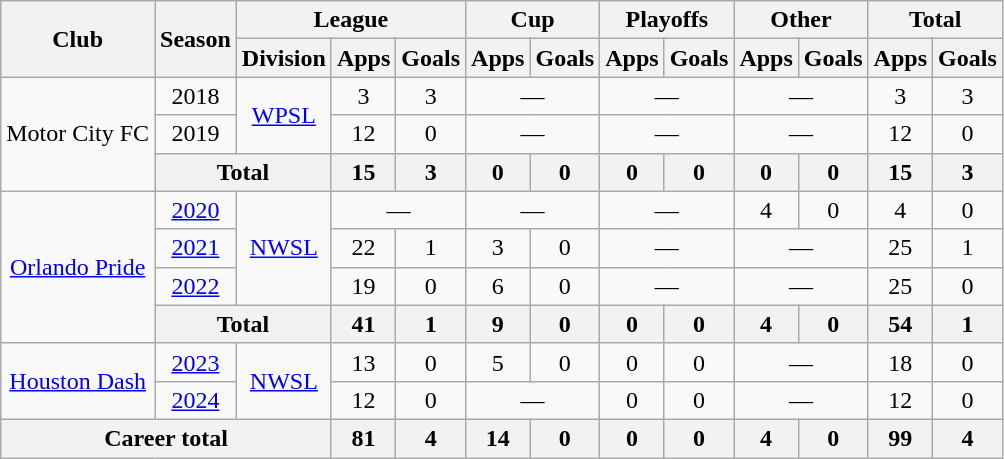<table class="wikitable" style="text-align: center;">
<tr>
<th rowspan="2">Club</th>
<th rowspan="2">Season</th>
<th colspan="3">League</th>
<th colspan="2">Cup</th>
<th colspan="2">Playoffs</th>
<th colspan="2">Other</th>
<th colspan="2">Total</th>
</tr>
<tr>
<th>Division</th>
<th>Apps</th>
<th>Goals</th>
<th>Apps</th>
<th>Goals</th>
<th>Apps</th>
<th>Goals</th>
<th>Apps</th>
<th>Goals</th>
<th>Apps</th>
<th>Goals</th>
</tr>
<tr>
<td rowspan="3">Motor City FC</td>
<td>2018</td>
<td rowspan="2"><a href='#'>WPSL</a></td>
<td>3</td>
<td>3</td>
<td colspan="2">—</td>
<td colspan="2">—</td>
<td colspan="2">—</td>
<td>3</td>
<td>3</td>
</tr>
<tr>
<td>2019</td>
<td>12</td>
<td>0</td>
<td colspan="2">—</td>
<td colspan="2">—</td>
<td colspan="2">—</td>
<td>12</td>
<td>0</td>
</tr>
<tr>
<th colspan="2">Total</th>
<th>15</th>
<th>3</th>
<th>0</th>
<th>0</th>
<th>0</th>
<th>0</th>
<th>0</th>
<th>0</th>
<th>15</th>
<th>3</th>
</tr>
<tr>
<td rowspan="4"><a href='#'>Orlando Pride</a></td>
<td><a href='#'>2020</a></td>
<td rowspan="3"><a href='#'>NWSL</a></td>
<td colspan="2">—</td>
<td colspan="2">—</td>
<td colspan="2">—</td>
<td>4</td>
<td>0</td>
<td>4</td>
<td>0</td>
</tr>
<tr>
<td><a href='#'>2021</a></td>
<td>22</td>
<td>1</td>
<td>3</td>
<td>0</td>
<td colspan="2">—</td>
<td colspan="2">—</td>
<td>25</td>
<td>1</td>
</tr>
<tr>
<td><a href='#'>2022</a></td>
<td>19</td>
<td>0</td>
<td>6</td>
<td>0</td>
<td colspan="2">—</td>
<td colspan="2">—</td>
<td>25</td>
<td>0</td>
</tr>
<tr>
<th colspan="2">Total</th>
<th>41</th>
<th>1</th>
<th>9</th>
<th>0</th>
<th>0</th>
<th>0</th>
<th>4</th>
<th>0</th>
<th>54</th>
<th>1</th>
</tr>
<tr>
<td rowspan=2><a href='#'>Houston Dash</a></td>
<td><a href='#'>2023</a></td>
<td rowspan=2><a href='#'>NWSL</a></td>
<td>13</td>
<td>0</td>
<td>5</td>
<td>0</td>
<td>0</td>
<td>0</td>
<td colspan="2">—</td>
<td>18</td>
<td>0</td>
</tr>
<tr>
<td><a href='#'>2024</a></td>
<td>12</td>
<td>0</td>
<td colspan="2">—</td>
<td>0</td>
<td>0</td>
<td colspan="2">—</td>
<td>12</td>
<td>0</td>
</tr>
<tr>
<th colspan="3">Career total</th>
<th>81</th>
<th>4</th>
<th>14</th>
<th>0</th>
<th>0</th>
<th>0</th>
<th>4</th>
<th>0</th>
<th>99</th>
<th>4</th>
</tr>
</table>
